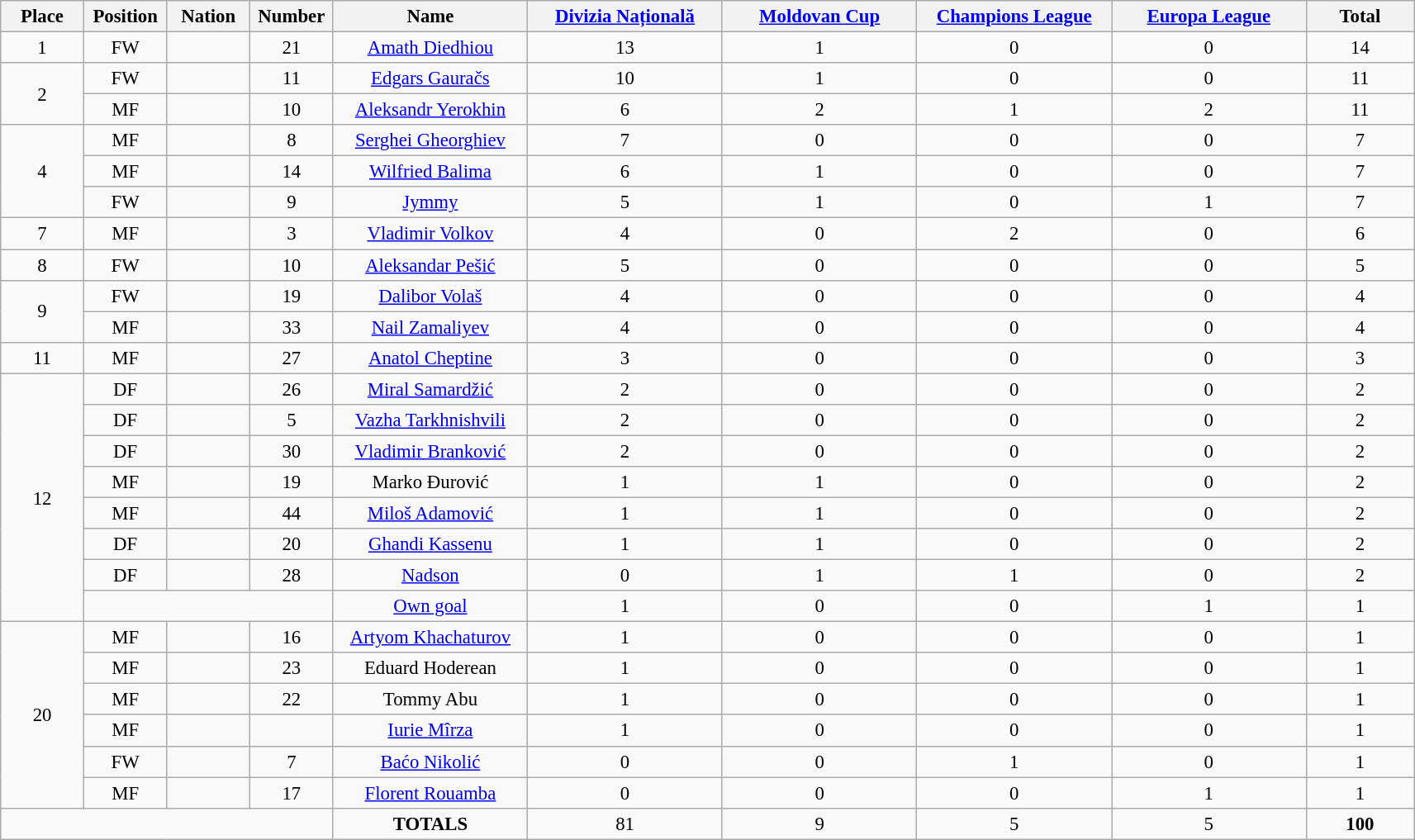<table class="wikitable" style="font-size: 95%; text-align: center;">
<tr>
<th width=60>Place</th>
<th width=60>Position</th>
<th width=60>Nation</th>
<th width=60>Number</th>
<th width=150>Name</th>
<th width=150><a href='#'>Divizia Națională</a></th>
<th width=150><a href='#'>Moldovan Cup</a></th>
<th width=150><a href='#'>Champions League</a></th>
<th width=150><a href='#'>Europa League</a></th>
<th width=80><strong>Total</strong></th>
</tr>
<tr>
<td>1</td>
<td>FW</td>
<td></td>
<td>21</td>
<td><a href='#'>Amath Diedhiou</a></td>
<td>13</td>
<td>1</td>
<td>0</td>
<td>0</td>
<td>14</td>
</tr>
<tr>
<td rowspan="2">2</td>
<td>FW</td>
<td></td>
<td>11</td>
<td><a href='#'>Edgars Gauračs</a></td>
<td>10</td>
<td>1</td>
<td>0</td>
<td>0</td>
<td>11</td>
</tr>
<tr>
<td>MF</td>
<td></td>
<td>10</td>
<td><a href='#'>Aleksandr Yerokhin</a></td>
<td>6</td>
<td>2</td>
<td>1</td>
<td>2</td>
<td>11</td>
</tr>
<tr>
<td rowspan="3">4</td>
<td>MF</td>
<td></td>
<td>8</td>
<td><a href='#'>Serghei Gheorghiev</a></td>
<td>7</td>
<td>0</td>
<td>0</td>
<td>0</td>
<td>7</td>
</tr>
<tr>
<td>MF</td>
<td></td>
<td>14</td>
<td><a href='#'>Wilfried Balima</a></td>
<td>6</td>
<td>1</td>
<td>0</td>
<td>0</td>
<td>7</td>
</tr>
<tr>
<td>FW</td>
<td></td>
<td>9</td>
<td><a href='#'>Jymmy</a></td>
<td>5</td>
<td>1</td>
<td>0</td>
<td>1</td>
<td>7</td>
</tr>
<tr>
<td>7</td>
<td>MF</td>
<td></td>
<td>3</td>
<td><a href='#'>Vladimir Volkov</a></td>
<td>4</td>
<td>0</td>
<td>2</td>
<td>0</td>
<td>6</td>
</tr>
<tr>
<td>8</td>
<td>FW</td>
<td></td>
<td>10</td>
<td><a href='#'>Aleksandar Pešić</a></td>
<td>5</td>
<td>0</td>
<td>0</td>
<td>0</td>
<td>5</td>
</tr>
<tr>
<td rowspan="2">9</td>
<td>FW</td>
<td></td>
<td>19</td>
<td><a href='#'>Dalibor Volaš</a></td>
<td>4</td>
<td>0</td>
<td>0</td>
<td>0</td>
<td>4</td>
</tr>
<tr>
<td>MF</td>
<td></td>
<td>33</td>
<td><a href='#'>Nail Zamaliyev</a></td>
<td>4</td>
<td>0</td>
<td>0</td>
<td>0</td>
<td>4</td>
</tr>
<tr>
<td>11</td>
<td>MF</td>
<td></td>
<td>27</td>
<td><a href='#'>Anatol Cheptine</a></td>
<td>3</td>
<td>0</td>
<td>0</td>
<td>0</td>
<td>3</td>
</tr>
<tr>
<td rowspan="8">12</td>
<td>DF</td>
<td></td>
<td>26</td>
<td><a href='#'>Miral Samardžić</a></td>
<td>2</td>
<td>0</td>
<td>0</td>
<td>0</td>
<td>2</td>
</tr>
<tr>
<td>DF</td>
<td></td>
<td>5</td>
<td><a href='#'>Vazha Tarkhnishvili</a></td>
<td>2</td>
<td>0</td>
<td>0</td>
<td>0</td>
<td>2</td>
</tr>
<tr>
<td>DF</td>
<td></td>
<td>30</td>
<td><a href='#'>Vladimir Branković</a></td>
<td>2</td>
<td>0</td>
<td>0</td>
<td>0</td>
<td>2</td>
</tr>
<tr>
<td>MF</td>
<td></td>
<td>19</td>
<td>Marko Đurović</td>
<td>1</td>
<td>1</td>
<td>0</td>
<td>0</td>
<td>2</td>
</tr>
<tr>
<td>MF</td>
<td></td>
<td>44</td>
<td><a href='#'>Miloš Adamović</a></td>
<td>1</td>
<td>1</td>
<td>0</td>
<td>0</td>
<td>2</td>
</tr>
<tr>
<td>DF</td>
<td></td>
<td>20</td>
<td><a href='#'>Ghandi Kassenu</a></td>
<td>1</td>
<td>1</td>
<td>0</td>
<td>0</td>
<td>2</td>
</tr>
<tr>
<td>DF</td>
<td></td>
<td>28</td>
<td><a href='#'>Nadson</a></td>
<td>0</td>
<td>1</td>
<td>1</td>
<td>0</td>
<td>2</td>
</tr>
<tr>
<td colspan="3"></td>
<td><a href='#'>Own goal</a></td>
<td>1</td>
<td>0</td>
<td>0</td>
<td>1</td>
<td>1</td>
</tr>
<tr>
<td rowspan="6">20</td>
<td>MF</td>
<td></td>
<td>16</td>
<td><a href='#'>Artyom Khachaturov</a></td>
<td>1</td>
<td>0</td>
<td>0</td>
<td>0</td>
<td>1</td>
</tr>
<tr>
<td>MF</td>
<td></td>
<td>23</td>
<td>Eduard Hoderean</td>
<td>1</td>
<td>0</td>
<td>0</td>
<td>0</td>
<td>1</td>
</tr>
<tr>
<td>MF</td>
<td></td>
<td>22</td>
<td>Tommy Abu</td>
<td>1</td>
<td>0</td>
<td>0</td>
<td>0</td>
<td>1</td>
</tr>
<tr>
<td>MF</td>
<td></td>
<td></td>
<td><a href='#'>Iurie Mîrza</a></td>
<td>1</td>
<td>0</td>
<td>0</td>
<td>0</td>
<td>1</td>
</tr>
<tr>
<td>FW</td>
<td></td>
<td>7</td>
<td><a href='#'>Baćo Nikolić</a></td>
<td>0</td>
<td>0</td>
<td>1</td>
<td>0</td>
<td>1</td>
</tr>
<tr>
<td>MF</td>
<td></td>
<td>17</td>
<td><a href='#'>Florent Rouamba</a></td>
<td>0</td>
<td>0</td>
<td>0</td>
<td>1</td>
<td>1</td>
</tr>
<tr>
<td colspan="4"></td>
<td><strong>TOTALS</strong></td>
<td>81</td>
<td>9</td>
<td>5</td>
<td>5</td>
<td><strong>100</strong></td>
</tr>
</table>
